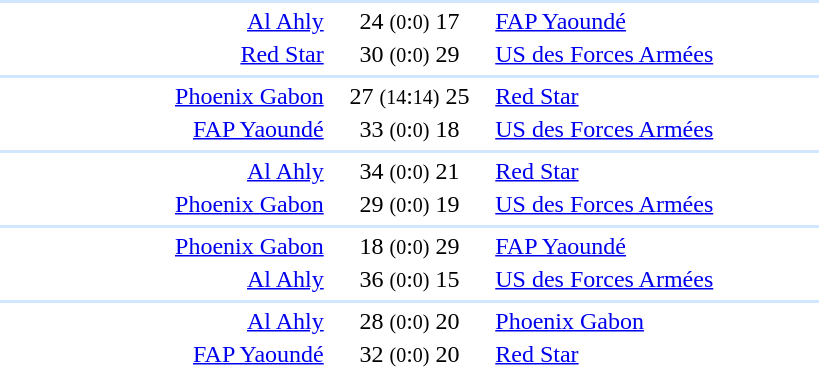<table style="text-align:center" width=550>
<tr>
<th width=30%></th>
<th width=15%></th>
<th width=30%></th>
</tr>
<tr align="left" bgcolor=#D0E7FF>
<td colspan=4></td>
</tr>
<tr>
<td align="right"><a href='#'>Al Ahly</a> </td>
<td>24 <small>(0</small>:<small>0)</small> 17</td>
<td align=left> <a href='#'>FAP Yaoundé</a></td>
</tr>
<tr>
<td align="right"><a href='#'>Red Star</a> </td>
<td>30 <small>(0</small>:<small>0)</small>  29</td>
<td align=left> <a href='#'>US des Forces Armées</a></td>
</tr>
<tr>
</tr>
<tr align="left" bgcolor=#D0E7FF>
<td colspan=4></td>
</tr>
<tr>
<td align="right"><a href='#'>Phoenix Gabon</a> </td>
<td>27 <small>(14</small>:<small>14)</small> 25</td>
<td align=left> <a href='#'>Red Star</a></td>
</tr>
<tr>
<td align="right"><a href='#'>FAP Yaoundé</a> </td>
<td>33 <small>(0</small>:<small>0)</small> 18</td>
<td align=left> <a href='#'>US des Forces Armées</a></td>
</tr>
<tr>
</tr>
<tr align="left" bgcolor=#D0E7FF>
<td colspan=4></td>
</tr>
<tr>
<td align="right"><a href='#'>Al Ahly</a> </td>
<td>34 <small>(0</small>:<small>0)</small> 21</td>
<td align=left> <a href='#'>Red Star</a></td>
</tr>
<tr>
<td align="right"><a href='#'>Phoenix Gabon</a> </td>
<td>29 <small>(0</small>:<small>0)</small> 19</td>
<td align=left> <a href='#'>US des Forces Armées</a></td>
</tr>
<tr>
</tr>
<tr align="left" bgcolor=#D0E7FF>
<td colspan=4></td>
</tr>
<tr>
<td align="right"><a href='#'>Phoenix Gabon</a> </td>
<td>18 <small>(0</small>:<small>0)</small> 29</td>
<td align=left> <a href='#'>FAP Yaoundé</a></td>
</tr>
<tr>
<td align="right"><a href='#'>Al Ahly</a> </td>
<td>36 <small>(0</small>:<small>0)</small> 15</td>
<td align=left> <a href='#'>US des Forces Armées</a></td>
</tr>
<tr>
</tr>
<tr align="left" bgcolor=#D0E7FF>
<td colspan=4></td>
</tr>
<tr>
<td align="right"><a href='#'>Al Ahly</a> </td>
<td>28 <small>(0</small>:<small>0)</small> 20</td>
<td align=left> <a href='#'>Phoenix Gabon</a></td>
</tr>
<tr>
<td align="right"><a href='#'>FAP Yaoundé</a> </td>
<td>32 <small>(0</small>:<small>0)</small> 20</td>
<td align=left> <a href='#'>Red Star</a></td>
</tr>
</table>
